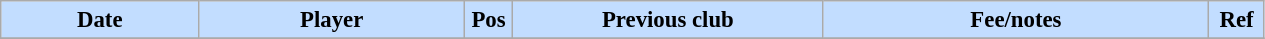<table class="wikitable" style="text-align:left; font-size:95%;">
<tr>
<th style="background:#c2ddff; width:125px;">Date</th>
<th style="background:#c2ddff; width:170px;">Player</th>
<th style="background:#c2ddff; width:25px;">Pos</th>
<th style="background:#c2ddff; width:200px;">Previous club</th>
<th style="background:#c2ddff; width:250px;">Fee/notes</th>
<th style="background:#c2ddff; width:30px;">Ref</th>
</tr>
<tr>
</tr>
</table>
